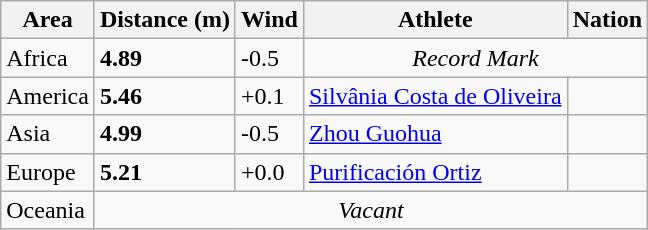<table class="wikitable">
<tr>
<th>Area</th>
<th>Distance (m)</th>
<th>Wind</th>
<th>Athlete</th>
<th>Nation</th>
</tr>
<tr>
<td>Africa</td>
<td><strong>4.89</strong></td>
<td>-0.5</td>
<td colspan="2" align="center"><em>Record Mark</em></td>
</tr>
<tr>
<td>America</td>
<td><strong>5.46</strong> </td>
<td>+0.1</td>
<td><a href='#'>Silvânia Costa de Oliveira</a></td>
<td></td>
</tr>
<tr>
<td>Asia</td>
<td><strong>4.99</strong></td>
<td>-0.5</td>
<td><a href='#'>Zhou Guohua</a></td>
<td></td>
</tr>
<tr>
<td>Europe</td>
<td><strong>5.21</strong></td>
<td>+0.0</td>
<td><a href='#'>Purificación Ortiz</a></td>
<td></td>
</tr>
<tr>
<td>Oceania</td>
<td colspan="4" align="center"><em>Vacant</em></td>
</tr>
</table>
